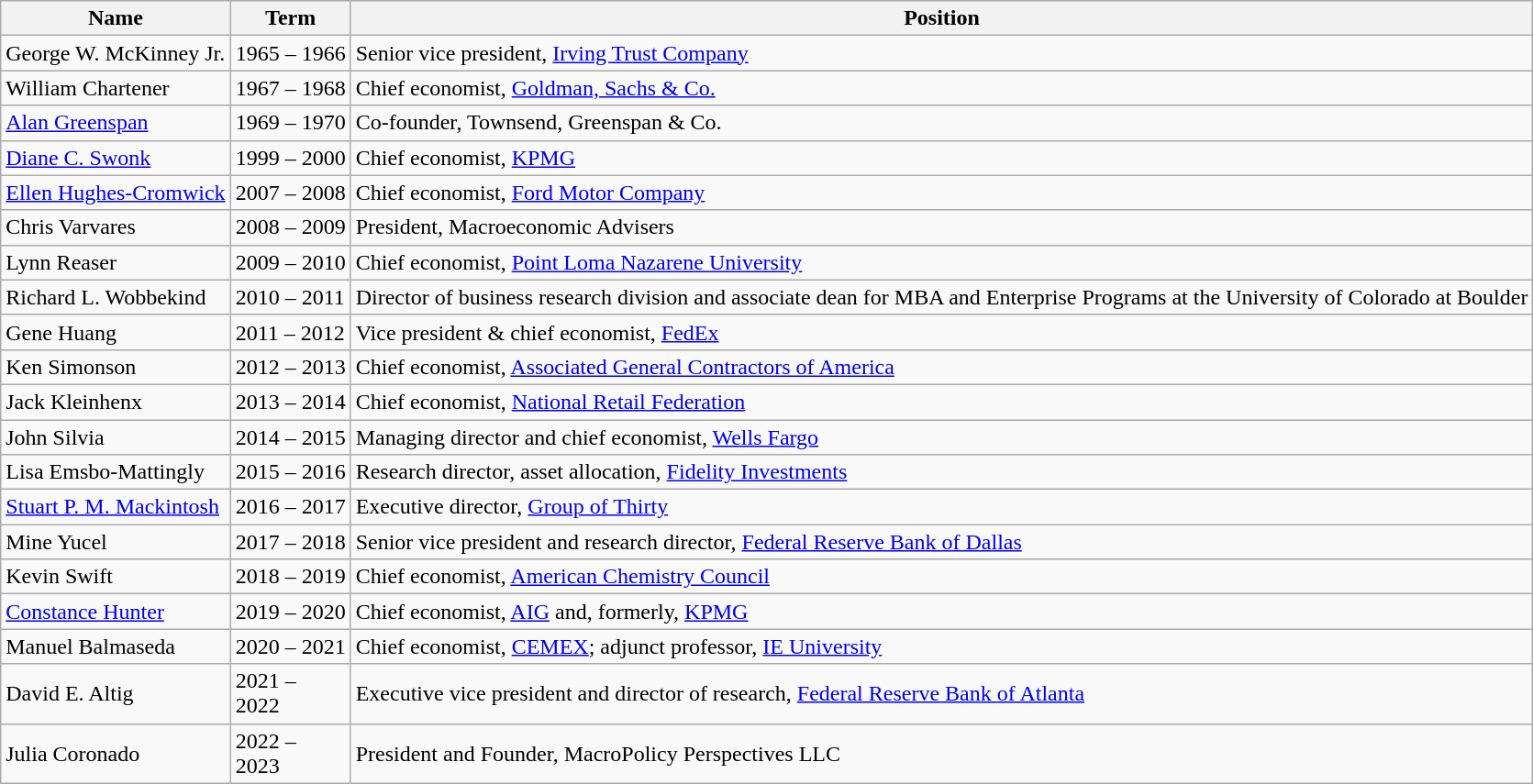<table class=wikitable>
<tr>
<th>Name</th>
<th>Term</th>
<th>Position</th>
</tr>
<tr>
<td>George W. McKinney Jr.</td>
<td>1965 – 1966</td>
<td>Senior vice president, <a href='#'>Irving Trust Company</a></td>
</tr>
<tr>
<td>William Chartener</td>
<td>1967 – 1968</td>
<td>Chief economist, <a href='#'>Goldman, Sachs & Co.</a></td>
</tr>
<tr>
<td><a href='#'>Alan Greenspan</a></td>
<td>1969 – 1970</td>
<td>Co-founder, Townsend, Greenspan & Co.</td>
</tr>
<tr>
<td><a href='#'>Diane C. Swonk</a></td>
<td>1999 – 2000</td>
<td>Chief economist, <a href='#'>KPMG</a></td>
</tr>
<tr>
<td><a href='#'>Ellen Hughes-Cromwick</a></td>
<td>2007 – 2008</td>
<td>Chief economist, <a href='#'>Ford Motor Company</a></td>
</tr>
<tr>
<td>Chris Varvares</td>
<td>2008 – 2009</td>
<td>President, Macroeconomic Advisers</td>
</tr>
<tr>
<td>Lynn Reaser</td>
<td>2009 – 2010</td>
<td>Chief economist, <a href='#'>Point Loma Nazarene University</a></td>
</tr>
<tr>
<td>Richard L. Wobbekind</td>
<td>2010 – 2011</td>
<td>Director of business research division and associate dean for MBA and Enterprise Programs at the University of Colorado at Boulder</td>
</tr>
<tr>
<td>Gene Huang</td>
<td>2011 – 2012</td>
<td>Vice president & chief economist, <a href='#'>FedEx</a></td>
</tr>
<tr>
<td>Ken Simonson</td>
<td>2012 – 2013</td>
<td>Chief economist, <a href='#'>Associated General Contractors of America</a></td>
</tr>
<tr>
<td>Jack Kleinhenx</td>
<td>2013 – 2014</td>
<td>Chief economist, <a href='#'>National Retail Federation</a></td>
</tr>
<tr>
<td>John Silvia</td>
<td>2014 – 2015</td>
<td>Managing director and chief economist, <a href='#'>Wells Fargo</a></td>
</tr>
<tr>
<td>Lisa Emsbo-Mattingly</td>
<td>2015 – 2016</td>
<td>Research director, asset allocation, <a href='#'>Fidelity Investments</a></td>
</tr>
<tr>
<td><a href='#'>Stuart P. M. Mackintosh</a></td>
<td>2016 – 2017</td>
<td>Executive director, <a href='#'>Group of Thirty</a></td>
</tr>
<tr>
<td>Mine Yucel</td>
<td>2017 – 2018</td>
<td>Senior vice president and research director, <a href='#'>Federal Reserve Bank of Dallas</a></td>
</tr>
<tr>
<td>Kevin Swift</td>
<td>2018 – 2019</td>
<td>Chief economist, <a href='#'>American Chemistry Council</a></td>
</tr>
<tr>
<td><a href='#'>Constance Hunter</a></td>
<td>2019 – 2020</td>
<td>Chief economist, <a href='#'>AIG</a> and, formerly, <a href='#'>KPMG</a></td>
</tr>
<tr>
<td>Manuel Balmaseda</td>
<td>2020 – 2021</td>
<td>Chief economist, <a href='#'>CEMEX</a>; adjunct professor, <a href='#'>IE University</a></td>
</tr>
<tr>
<td>David E. Altig</td>
<td>2021 –<br>2022</td>
<td>Executive vice president and director of research, <a href='#'>Federal Reserve Bank of Atlanta</a></td>
</tr>
<tr>
<td>Julia Coronado</td>
<td>2022 –<br>2023</td>
<td>President and Founder, MacroPolicy Perspectives LLC</td>
</tr>
</table>
